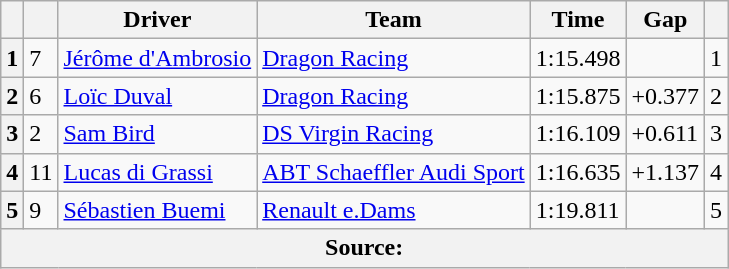<table class="wikitable">
<tr>
<th></th>
<th></th>
<th>Driver</th>
<th>Team</th>
<th>Time</th>
<th>Gap</th>
<th></th>
</tr>
<tr>
<th>1</th>
<td>7</td>
<td> <a href='#'>Jérôme d'Ambrosio</a></td>
<td><a href='#'>Dragon Racing</a></td>
<td>1:15.498</td>
<td></td>
<td>1</td>
</tr>
<tr>
<th>2</th>
<td>6</td>
<td> <a href='#'>Loïc Duval</a></td>
<td><a href='#'>Dragon Racing</a></td>
<td>1:15.875</td>
<td>+0.377</td>
<td>2</td>
</tr>
<tr>
<th>3</th>
<td>2</td>
<td> <a href='#'>Sam Bird</a></td>
<td><a href='#'>DS Virgin Racing</a></td>
<td>1:16.109</td>
<td>+0.611</td>
<td>3</td>
</tr>
<tr>
<th>4</th>
<td>11</td>
<td> <a href='#'>Lucas di Grassi</a></td>
<td><a href='#'>ABT Schaeffler Audi Sport</a></td>
<td>1:16.635</td>
<td>+1.137</td>
<td>4</td>
</tr>
<tr>
<th>5</th>
<td>9</td>
<td> <a href='#'>Sébastien Buemi</a></td>
<td><a href='#'>Renault e.Dams</a></td>
<td>1:19.811</td>
<td></td>
<td>5</td>
</tr>
<tr>
<th colspan="8">Source:</th>
</tr>
</table>
